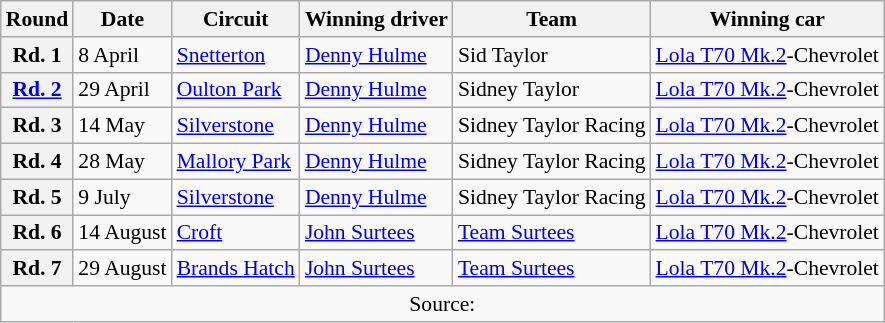<table class="wikitable" style="font-size: 90%;">
<tr>
<th>Round</th>
<th>Date</th>
<th>Circuit</th>
<th>Winning driver</th>
<th>Team</th>
<th>Winning car</th>
</tr>
<tr>
<th>Rd. 1</th>
<td>8 April</td>
<td><a href='#'>Snetterton</a></td>
<td> <a href='#'>Denny Hulme</a></td>
<td>Sid Taylor</td>
<td><a href='#'>Lola T70 Mk.2</a>-Chevrolet</td>
</tr>
<tr>
<th><a href='#'>Rd. 2</a></th>
<td>29 April</td>
<td><a href='#'>Oulton Park</a></td>
<td> <a href='#'>Denny Hulme</a></td>
<td>Sidney Taylor</td>
<td><a href='#'>Lola T70 Mk.2</a>-Chevrolet</td>
</tr>
<tr>
<th>Rd. 3</th>
<td>14 May</td>
<td><a href='#'>Silverstone</a></td>
<td> <a href='#'>Denny Hulme</a></td>
<td>Sidney Taylor Racing</td>
<td><a href='#'>Lola T70 Mk.2</a>-Chevrolet</td>
</tr>
<tr>
<th>Rd. 4</th>
<td>28 May</td>
<td><a href='#'>Mallory Park</a></td>
<td> <a href='#'>Denny Hulme</a></td>
<td>Sidney Taylor Racing</td>
<td><a href='#'>Lola T70 Mk.2</a>-Chevrolet</td>
</tr>
<tr>
<th>Rd. 5</th>
<td>9 July</td>
<td><a href='#'>Silverstone</a></td>
<td> <a href='#'>Denny Hulme</a></td>
<td>Sidney Taylor Racing</td>
<td><a href='#'>Lola T70 Mk.2</a>-Chevrolet</td>
</tr>
<tr>
<th>Rd. 6</th>
<td>14 August</td>
<td><a href='#'>Croft</a></td>
<td> <a href='#'>John Surtees</a></td>
<td><a href='#'>Team Surtees</a></td>
<td><a href='#'>Lola T70 Mk.2</a>-Chevrolet</td>
</tr>
<tr>
<th>Rd. 7</th>
<td>29 August</td>
<td><a href='#'>Brands Hatch</a></td>
<td> <a href='#'>John Surtees</a></td>
<td><a href='#'>Team Surtees</a></td>
<td><a href='#'>Lola T70 Mk.2</a>-Chevrolet</td>
</tr>
<tr>
<td colspan="6" style="text-align:center;">Source: </td>
</tr>
</table>
